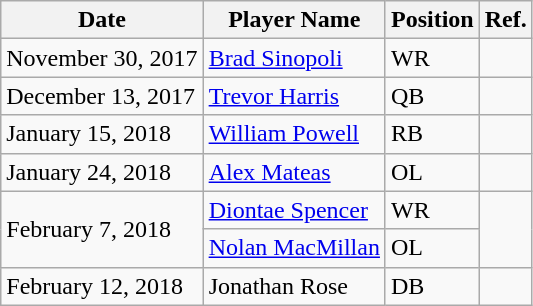<table class="wikitable">
<tr>
<th>Date</th>
<th>Player Name</th>
<th>Position</th>
<th>Ref.</th>
</tr>
<tr>
<td>November 30, 2017</td>
<td><a href='#'>Brad Sinopoli</a></td>
<td>WR</td>
<td></td>
</tr>
<tr>
<td>December 13, 2017</td>
<td><a href='#'>Trevor Harris</a></td>
<td>QB</td>
<td></td>
</tr>
<tr>
<td>January 15, 2018</td>
<td><a href='#'>William Powell</a></td>
<td>RB</td>
<td></td>
</tr>
<tr>
<td>January 24, 2018</td>
<td><a href='#'>Alex Mateas</a></td>
<td>OL</td>
<td></td>
</tr>
<tr>
<td rowspan="2">February 7, 2018</td>
<td><a href='#'>Diontae Spencer</a></td>
<td>WR</td>
<td rowspan="2"></td>
</tr>
<tr>
<td><a href='#'>Nolan MacMillan</a></td>
<td>OL</td>
</tr>
<tr>
<td>February 12, 2018</td>
<td>Jonathan Rose</td>
<td>DB</td>
<td></td>
</tr>
</table>
